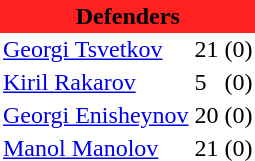<table class="toccolours" border="0" cellpadding="2" cellspacing="0" align="left" style="margin:0.5em;">
<tr>
<th colspan="4" align="center" bgcolor="#FF2020"><span>Defenders</span></th>
</tr>
<tr>
<td> <a href='#'>Georgi Tsvetkov</a></td>
<td>21</td>
<td>(0)</td>
</tr>
<tr>
<td> <a href='#'>Kiril Rakarov</a></td>
<td>5</td>
<td>(0)</td>
</tr>
<tr>
<td> <a href='#'>Georgi Enisheynov</a></td>
<td>20</td>
<td>(0)</td>
</tr>
<tr>
<td> <a href='#'>Manol Manolov</a></td>
<td>21</td>
<td>(0)</td>
</tr>
<tr>
</tr>
</table>
